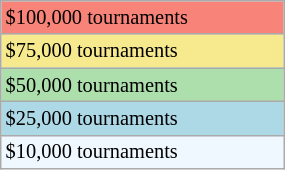<table class="wikitable" style="font-size:85%; width:15%;">
<tr style="background:#f88379;">
<td>$100,000 tournaments</td>
</tr>
<tr style="background:#f7e98e;">
<td>$75,000 tournaments</td>
</tr>
<tr style="background:#addfad;">
<td>$50,000 tournaments</td>
</tr>
<tr style="background:lightblue;">
<td>$25,000 tournaments</td>
</tr>
<tr style="background:#f0f8ff;">
<td>$10,000 tournaments</td>
</tr>
</table>
